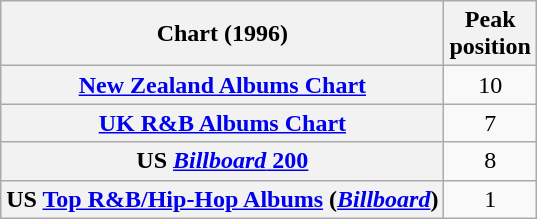<table class="wikitable plainrowheaders sortable">
<tr>
<th scope="col">Chart (1996)</th>
<th scope="col">Peak<br>position</th>
</tr>
<tr>
<th scope="row"><a href='#'>New Zealand Albums Chart</a></th>
<td align=center>10</td>
</tr>
<tr>
<th scope="row"><a href='#'>UK R&B Albums Chart</a></th>
<td align=center>7</td>
</tr>
<tr>
<th scope="row">US <a href='#'><em>Billboard</em> 200</a></th>
<td align=center>8</td>
</tr>
<tr>
<th scope="row">US <a href='#'>Top R&B/Hip-Hop Albums</a> (<em><a href='#'>Billboard</a></em>)</th>
<td align=center>1</td>
</tr>
</table>
